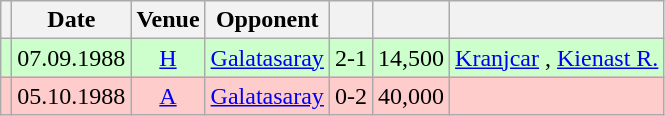<table class="wikitable" Style="text-align: center">
<tr>
<th></th>
<th>Date</th>
<th>Venue</th>
<th>Opponent</th>
<th></th>
<th></th>
<th></th>
</tr>
<tr style="background:#cfc">
<td></td>
<td>07.09.1988</td>
<td><a href='#'>H</a></td>
<td align="left"><a href='#'>Galatasaray</a> </td>
<td>2-1</td>
<td align="right">14,500</td>
<td align="left"><a href='#'>Kranjcar</a> , <a href='#'>Kienast R.</a> </td>
</tr>
<tr style="background:#fcc">
<td></td>
<td>05.10.1988</td>
<td><a href='#'>A</a></td>
<td align="left"><a href='#'>Galatasaray</a> </td>
<td>0-2</td>
<td align="right">40,000</td>
<td align="left"></td>
</tr>
</table>
